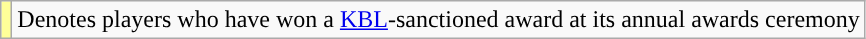<table class="wikitable">
<tr>
<td style="background-color:#FFFF99"></td>
<td>Denotes players who have won a <a href='#'>KBL</a>-sanctioned award at its annual awards ceremony</td>
</tr>
</table>
